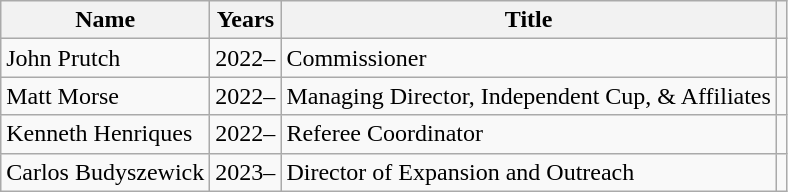<table class="wikitable">
<tr>
<th>Name</th>
<th>Years</th>
<th>Title</th>
<th></th>
</tr>
<tr>
<td>John Prutch</td>
<td>2022–</td>
<td>Commissioner</td>
<td></td>
</tr>
<tr>
<td>Matt Morse</td>
<td>2022–</td>
<td>Managing Director, Independent Cup, & Affiliates</td>
<td></td>
</tr>
<tr>
<td>Kenneth Henriques</td>
<td>2022–</td>
<td>Referee Coordinator</td>
<td></td>
</tr>
<tr>
<td>Carlos Budyszewick</td>
<td>2023–</td>
<td>Director of Expansion and Outreach</td>
<td></td>
</tr>
</table>
